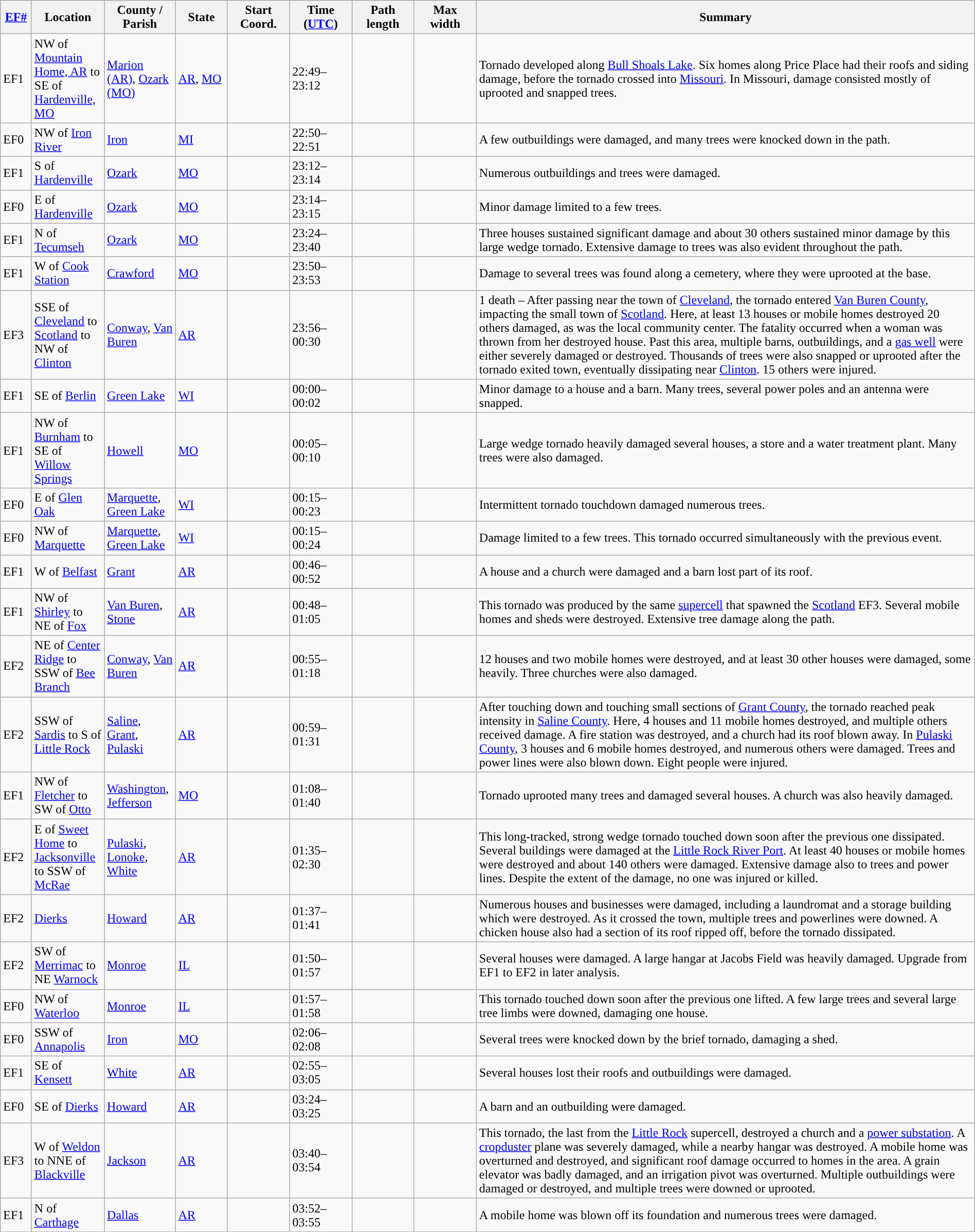<table class="wikitable sortable" style="width:100%;">
<tr>
<th scope="col" width="3%" align="center"><a href='#'>EF#</a></th>
<th scope="col" width="7%" align="center" class="unsortable">Location</th>
<th scope="col" width="6%" align="center" class="unsortable">County / Parish</th>
<th scope="col" width="5%" align="center">State</th>
<th scope="col" width="6%" align="center">Start Coord.</th>
<th scope="col" width="6%" align="center">Time (<a href='#'>UTC</a>)</th>
<th scope="col" width="6%" align="center">Path length</th>
<th scope="col" width="6%" align="center">Max width</th>
<th scope="col" width="48%" class="unsortable" align="center">Summary</th>
</tr>
<tr>
<td>EF1</td>
<td>NW of <a href='#'>Mountain Home, AR</a> to SE of <a href='#'>Hardenville, MO</a></td>
<td><a href='#'>Marion (AR)</a>, <a href='#'>Ozark (MO)</a></td>
<td><a href='#'>AR</a>, <a href='#'>MO</a></td>
<td></td>
<td>22:49–23:12</td>
<td></td>
<td></td>
<td>Tornado developed along <a href='#'>Bull Shoals Lake</a>. Six homes along Price Place had their roofs and siding damage, before the tornado crossed into <a href='#'>Missouri</a>. In Missouri, damage consisted mostly of uprooted and snapped trees.</td>
</tr>
<tr>
<td>EF0</td>
<td>NW of <a href='#'>Iron River</a></td>
<td><a href='#'>Iron</a></td>
<td><a href='#'>MI</a></td>
<td></td>
<td>22:50–22:51</td>
<td></td>
<td></td>
<td>A few outbuildings were damaged, and many trees were knocked down in the path.</td>
</tr>
<tr>
<td>EF1</td>
<td>S of <a href='#'>Hardenville</a></td>
<td><a href='#'>Ozark</a></td>
<td><a href='#'>MO</a></td>
<td></td>
<td>23:12–23:14</td>
<td></td>
<td></td>
<td>Numerous outbuildings and trees were damaged.</td>
</tr>
<tr>
<td>EF0</td>
<td>E of <a href='#'>Hardenville</a></td>
<td><a href='#'>Ozark</a></td>
<td><a href='#'>MO</a></td>
<td></td>
<td>23:14–23:15</td>
<td></td>
<td></td>
<td>Minor damage limited to a few trees.</td>
</tr>
<tr>
<td>EF1</td>
<td>N of <a href='#'>Tecumseh</a></td>
<td><a href='#'>Ozark</a></td>
<td><a href='#'>MO</a></td>
<td></td>
<td>23:24–23:40</td>
<td></td>
<td></td>
<td>Three houses sustained significant damage and about 30 others sustained minor damage by this large wedge tornado. Extensive damage to trees was also evident throughout the path.</td>
</tr>
<tr>
<td>EF1</td>
<td>W of <a href='#'>Cook Station</a></td>
<td><a href='#'>Crawford</a></td>
<td><a href='#'>MO</a></td>
<td></td>
<td>23:50–23:53</td>
<td></td>
<td></td>
<td>Damage to several trees was found along a cemetery, where they were uprooted at the base.</td>
</tr>
<tr>
<td>EF3</td>
<td>SSE of <a href='#'>Cleveland</a> to  <a href='#'>Scotland</a> to NW of <a href='#'>Clinton</a></td>
<td><a href='#'>Conway</a>, <a href='#'>Van Buren</a></td>
<td><a href='#'>AR</a></td>
<td></td>
<td>23:56–00:30</td>
<td></td>
<td></td>
<td>1 death – After passing near the town of <a href='#'>Cleveland</a>, the tornado entered <a href='#'>Van Buren County</a>, impacting the small town of <a href='#'>Scotland</a>. Here, at least 13 houses or mobile homes destroyed 20 others damaged, as was the local community center. The fatality occurred when a woman was thrown from her destroyed house. Past this area, multiple barns, outbuildings, and a <a href='#'>gas well</a> were either severely damaged or destroyed. Thousands of trees were also snapped or uprooted after the tornado exited town, eventually dissipating near <a href='#'>Clinton</a>. 15 others were injured.</td>
</tr>
<tr>
<td>EF1</td>
<td>SE of <a href='#'>Berlin</a></td>
<td><a href='#'>Green Lake</a></td>
<td><a href='#'>WI</a></td>
<td></td>
<td>00:00–00:02</td>
<td></td>
<td></td>
<td>Minor damage to a house and a barn. Many trees, several power poles and an antenna were snapped.</td>
</tr>
<tr>
<td>EF1</td>
<td>NW of <a href='#'>Burnham</a> to SE of <a href='#'>Willow Springs</a></td>
<td><a href='#'>Howell</a></td>
<td><a href='#'>MO</a></td>
<td></td>
<td>00:05–00:10</td>
<td></td>
<td></td>
<td>Large wedge tornado heavily damaged several houses, a store and a water treatment plant. Many trees were also damaged.</td>
</tr>
<tr>
<td>EF0</td>
<td>E of <a href='#'>Glen Oak</a></td>
<td><a href='#'>Marquette</a>, <a href='#'>Green Lake</a></td>
<td><a href='#'>WI</a></td>
<td></td>
<td>00:15–00:23</td>
<td></td>
<td></td>
<td>Intermittent tornado touchdown damaged numerous trees.</td>
</tr>
<tr>
<td>EF0</td>
<td>NW of <a href='#'>Marquette</a></td>
<td><a href='#'>Marquette</a>, <a href='#'>Green Lake</a></td>
<td><a href='#'>WI</a></td>
<td></td>
<td>00:15–00:24</td>
<td></td>
<td></td>
<td>Damage limited to a few trees. This tornado occurred simultaneously with the previous event.</td>
</tr>
<tr>
<td>EF1</td>
<td>W of <a href='#'>Belfast</a></td>
<td><a href='#'>Grant</a></td>
<td><a href='#'>AR</a></td>
<td></td>
<td>00:46–00:52</td>
<td></td>
<td></td>
<td>A house and a church were damaged and a barn lost part of its roof.</td>
</tr>
<tr>
<td>EF1</td>
<td>NW of <a href='#'>Shirley</a> to NE of <a href='#'>Fox</a></td>
<td><a href='#'>Van Buren</a>, <a href='#'>Stone</a></td>
<td><a href='#'>AR</a></td>
<td></td>
<td>00:48–01:05</td>
<td></td>
<td></td>
<td>This tornado was produced by the same <a href='#'>supercell</a> that spawned the <a href='#'>Scotland</a> EF3. Several mobile homes and sheds were destroyed. Extensive tree damage along the path.</td>
</tr>
<tr>
<td>EF2</td>
<td>NE of <a href='#'>Center Ridge</a> to SSW of <a href='#'>Bee Branch</a></td>
<td><a href='#'>Conway</a>, <a href='#'>Van Buren</a></td>
<td><a href='#'>AR</a></td>
<td></td>
<td>00:55–01:18</td>
<td></td>
<td></td>
<td>12 houses and two mobile homes were destroyed, and at least 30 other houses were damaged, some heavily. Three churches were also damaged.</td>
</tr>
<tr>
<td>EF2</td>
<td>SSW of <a href='#'>Sardis</a> to S of <a href='#'>Little Rock</a></td>
<td><a href='#'>Saline</a>, <a href='#'>Grant</a>, <a href='#'>Pulaski</a></td>
<td><a href='#'>AR</a></td>
<td></td>
<td>00:59–01:31</td>
<td></td>
<td></td>
<td>After touching down and touching small sections of <a href='#'>Grant County</a>, the tornado reached peak intensity in <a href='#'>Saline County</a>. Here, 4 houses and 11 mobile homes destroyed, and multiple others received damage. A fire station was destroyed, and a church had its roof blown away. In <a href='#'>Pulaski County</a>, 3 houses and 6 mobile homes destroyed, and numerous others were damaged. Trees and power lines were also blown down. Eight people were injured.</td>
</tr>
<tr>
<td>EF1</td>
<td>NW of <a href='#'>Fletcher</a> to SW of <a href='#'>Otto</a></td>
<td><a href='#'>Washington</a>, <a href='#'>Jefferson</a></td>
<td><a href='#'>MO</a></td>
<td></td>
<td>01:08–01:40</td>
<td></td>
<td></td>
<td>Tornado uprooted many trees and damaged several houses. A church was also heavily damaged.</td>
</tr>
<tr>
<td>EF2</td>
<td>E of <a href='#'>Sweet Home</a> to <a href='#'>Jacksonville</a> to SSW of <a href='#'>McRae</a></td>
<td><a href='#'>Pulaski</a>, <a href='#'>Lonoke</a>, <a href='#'>White</a></td>
<td><a href='#'>AR</a></td>
<td></td>
<td>01:35–02:30</td>
<td></td>
<td></td>
<td>This long-tracked, strong wedge tornado touched down soon after the previous one dissipated. Several buildings were damaged at the <a href='#'>Little Rock River Port</a>. At least 40 houses or mobile homes were destroyed and about 140 others were damaged. Extensive damage also to trees and power lines. Despite the extent of the damage, no one was injured or killed.</td>
</tr>
<tr>
<td>EF2</td>
<td><a href='#'>Dierks</a></td>
<td><a href='#'>Howard</a></td>
<td><a href='#'>AR</a></td>
<td></td>
<td>01:37–01:41</td>
<td></td>
<td></td>
<td>Numerous houses and businesses were damaged, including a laundromat and a storage building which were destroyed. As it crossed the town, multiple trees and powerlines were downed. A chicken house also had a section of its roof ripped off, before the tornado dissipated.</td>
</tr>
<tr>
<td>EF2</td>
<td>SW of <a href='#'>Merrimac</a> to NE <a href='#'>Warnock</a></td>
<td><a href='#'>Monroe</a></td>
<td><a href='#'>IL</a></td>
<td></td>
<td>01:50–01:57</td>
<td></td>
<td></td>
<td>Several houses were damaged. A large hangar at Jacobs Field was heavily damaged. Upgrade from EF1 to EF2 in later analysis.</td>
</tr>
<tr>
<td>EF0</td>
<td>NW of <a href='#'>Waterloo</a></td>
<td><a href='#'>Monroe</a></td>
<td><a href='#'>IL</a></td>
<td></td>
<td>01:57–01:58</td>
<td></td>
<td></td>
<td>This tornado touched down soon after the previous one lifted. A few large trees and several large tree limbs were downed, damaging one house.</td>
</tr>
<tr>
<td>EF0</td>
<td>SSW of <a href='#'>Annapolis</a></td>
<td><a href='#'>Iron</a></td>
<td><a href='#'>MO</a></td>
<td></td>
<td>02:06–02:08</td>
<td></td>
<td></td>
<td>Several trees were knocked down by the brief tornado, damaging a shed.</td>
</tr>
<tr>
<td>EF1</td>
<td>SE of <a href='#'>Kensett</a></td>
<td><a href='#'>White</a></td>
<td><a href='#'>AR</a></td>
<td></td>
<td>02:55–03:05</td>
<td></td>
<td></td>
<td>Several houses lost their roofs and outbuildings were damaged.</td>
</tr>
<tr>
<td>EF0</td>
<td>SE of <a href='#'>Dierks</a></td>
<td><a href='#'>Howard</a></td>
<td><a href='#'>AR</a></td>
<td></td>
<td>03:24–03:25</td>
<td></td>
<td></td>
<td>A barn and an outbuilding were damaged.</td>
</tr>
<tr>
<td>EF3</td>
<td>W of <a href='#'>Weldon</a> to NNE of <a href='#'>Blackville</a></td>
<td><a href='#'>Jackson</a></td>
<td><a href='#'>AR</a></td>
<td></td>
<td>03:40–03:54</td>
<td></td>
<td></td>
<td>This tornado, the last from the <a href='#'>Little Rock</a> supercell, destroyed a church and a <a href='#'>power substation</a>. A <a href='#'>cropduster</a> plane was severely damaged, while a nearby hangar was destroyed. A mobile home was overturned and destroyed, and significant roof damage occurred to homes in the area. A grain elevator was badly damaged, and an irrigation pivot was overturned. Multiple outbuildings were damaged or destroyed, and multiple trees were downed or uprooted.</td>
</tr>
<tr>
<td>EF1</td>
<td>N of <a href='#'>Carthage</a></td>
<td><a href='#'>Dallas</a></td>
<td><a href='#'>AR</a></td>
<td></td>
<td>03:52–03:55</td>
<td></td>
<td></td>
<td>A mobile home was blown off its foundation and numerous trees were damaged.</td>
</tr>
<tr>
</tr>
</table>
